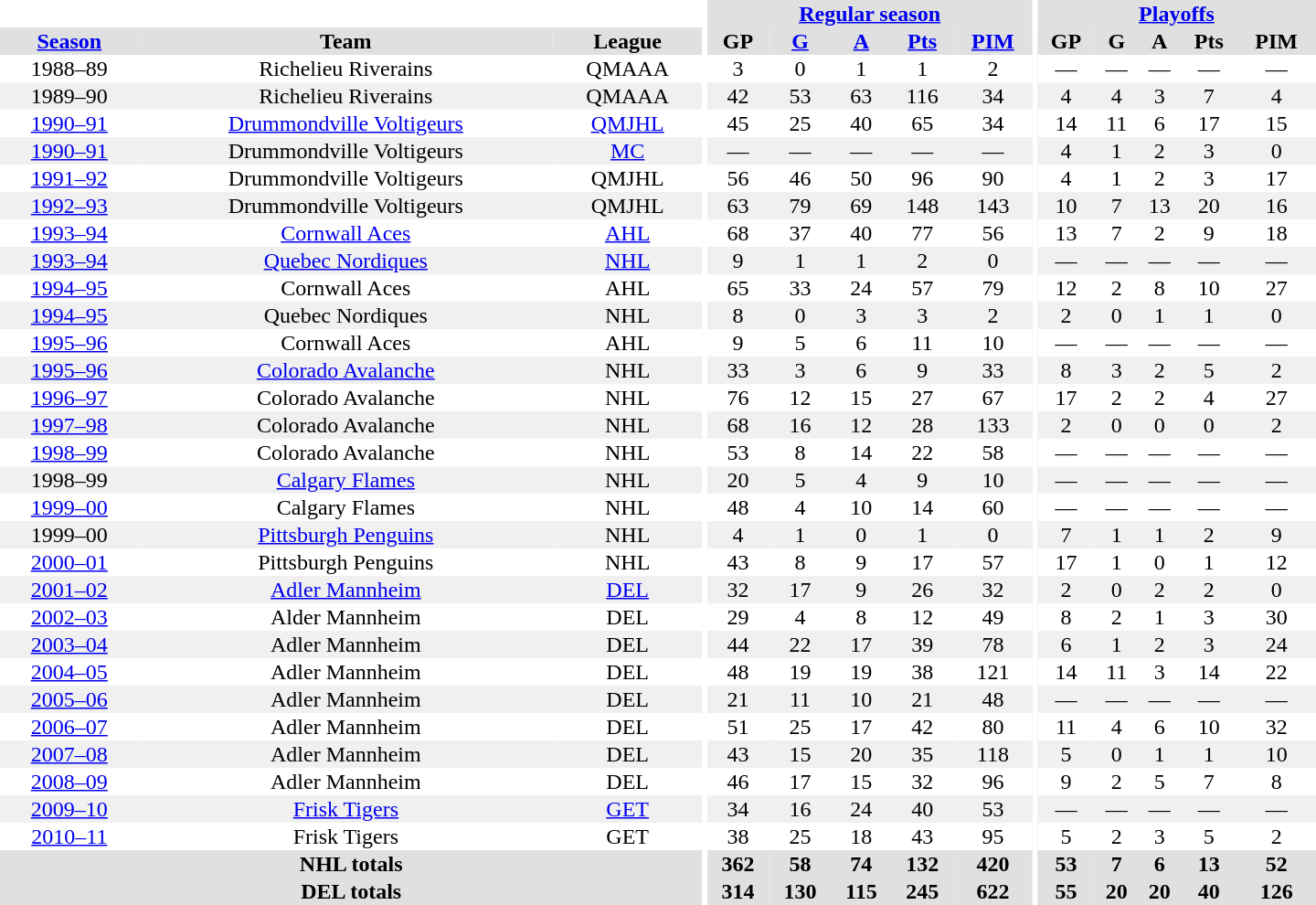<table border="0" cellpadding="1" cellspacing="0" style="text-align:center; width:60em">
<tr bgcolor="#e0e0e0">
<th colspan="3"  bgcolor="#ffffff"></th>
<th rowspan="99" bgcolor="#ffffff"></th>
<th colspan="5"><a href='#'>Regular season</a></th>
<th rowspan="99" bgcolor="#ffffff"></th>
<th colspan="5"><a href='#'>Playoffs</a></th>
</tr>
<tr bgcolor="#e0e0e0">
<th><a href='#'>Season</a></th>
<th>Team</th>
<th>League</th>
<th>GP</th>
<th><a href='#'>G</a></th>
<th><a href='#'>A</a></th>
<th><a href='#'>Pts</a></th>
<th><a href='#'>PIM</a></th>
<th>GP</th>
<th>G</th>
<th>A</th>
<th>Pts</th>
<th>PIM</th>
</tr>
<tr>
<td>1988–89</td>
<td>Richelieu Riverains</td>
<td>QMAAA</td>
<td>3</td>
<td>0</td>
<td>1</td>
<td>1</td>
<td>2</td>
<td>—</td>
<td>—</td>
<td>—</td>
<td>—</td>
<td>—</td>
</tr>
<tr bgcolor="#f0f0f0">
<td>1989–90</td>
<td>Richelieu Riverains</td>
<td>QMAAA</td>
<td>42</td>
<td>53</td>
<td>63</td>
<td>116</td>
<td>34</td>
<td>4</td>
<td>4</td>
<td>3</td>
<td>7</td>
<td>4</td>
</tr>
<tr>
<td><a href='#'>1990–91</a></td>
<td><a href='#'>Drummondville Voltigeurs</a></td>
<td><a href='#'>QMJHL</a></td>
<td>45</td>
<td>25</td>
<td>40</td>
<td>65</td>
<td>34</td>
<td>14</td>
<td>11</td>
<td>6</td>
<td>17</td>
<td>15</td>
</tr>
<tr bgcolor="#f0f0f0">
<td><a href='#'>1990–91</a></td>
<td>Drummondville Voltigeurs</td>
<td><a href='#'>MC</a></td>
<td>—</td>
<td>—</td>
<td>—</td>
<td>—</td>
<td>—</td>
<td>4</td>
<td>1</td>
<td>2</td>
<td>3</td>
<td>0</td>
</tr>
<tr>
<td><a href='#'>1991–92</a></td>
<td>Drummondville Voltigeurs</td>
<td>QMJHL</td>
<td>56</td>
<td>46</td>
<td>50</td>
<td>96</td>
<td>90</td>
<td>4</td>
<td>1</td>
<td>2</td>
<td>3</td>
<td>17</td>
</tr>
<tr bgcolor="#f0f0f0">
<td><a href='#'>1992–93</a></td>
<td>Drummondville Voltigeurs</td>
<td>QMJHL</td>
<td>63</td>
<td>79</td>
<td>69</td>
<td>148</td>
<td>143</td>
<td>10</td>
<td>7</td>
<td>13</td>
<td>20</td>
<td>16</td>
</tr>
<tr>
<td><a href='#'>1993–94</a></td>
<td><a href='#'>Cornwall Aces</a></td>
<td><a href='#'>AHL</a></td>
<td>68</td>
<td>37</td>
<td>40</td>
<td>77</td>
<td>56</td>
<td>13</td>
<td>7</td>
<td>2</td>
<td>9</td>
<td>18</td>
</tr>
<tr bgcolor="#f0f0f0">
<td><a href='#'>1993–94</a></td>
<td><a href='#'>Quebec Nordiques</a></td>
<td><a href='#'>NHL</a></td>
<td>9</td>
<td>1</td>
<td>1</td>
<td>2</td>
<td>0</td>
<td>—</td>
<td>—</td>
<td>—</td>
<td>—</td>
<td>—</td>
</tr>
<tr>
<td><a href='#'>1994–95</a></td>
<td>Cornwall Aces</td>
<td>AHL</td>
<td>65</td>
<td>33</td>
<td>24</td>
<td>57</td>
<td>79</td>
<td>12</td>
<td>2</td>
<td>8</td>
<td>10</td>
<td>27</td>
</tr>
<tr bgcolor="#f0f0f0">
<td><a href='#'>1994–95</a></td>
<td>Quebec Nordiques</td>
<td>NHL</td>
<td>8</td>
<td>0</td>
<td>3</td>
<td>3</td>
<td>2</td>
<td>2</td>
<td>0</td>
<td>1</td>
<td>1</td>
<td>0</td>
</tr>
<tr>
<td><a href='#'>1995–96</a></td>
<td>Cornwall Aces</td>
<td>AHL</td>
<td>9</td>
<td>5</td>
<td>6</td>
<td>11</td>
<td>10</td>
<td>—</td>
<td>—</td>
<td>—</td>
<td>—</td>
<td>—</td>
</tr>
<tr bgcolor="#f0f0f0">
<td><a href='#'>1995–96</a></td>
<td><a href='#'>Colorado Avalanche</a></td>
<td>NHL</td>
<td>33</td>
<td>3</td>
<td>6</td>
<td>9</td>
<td>33</td>
<td>8</td>
<td>3</td>
<td>2</td>
<td>5</td>
<td>2</td>
</tr>
<tr>
<td><a href='#'>1996–97</a></td>
<td>Colorado Avalanche</td>
<td>NHL</td>
<td>76</td>
<td>12</td>
<td>15</td>
<td>27</td>
<td>67</td>
<td>17</td>
<td>2</td>
<td>2</td>
<td>4</td>
<td>27</td>
</tr>
<tr bgcolor="#f0f0f0">
<td><a href='#'>1997–98</a></td>
<td>Colorado Avalanche</td>
<td>NHL</td>
<td>68</td>
<td>16</td>
<td>12</td>
<td>28</td>
<td>133</td>
<td>2</td>
<td>0</td>
<td>0</td>
<td>0</td>
<td>2</td>
</tr>
<tr>
<td><a href='#'>1998–99</a></td>
<td>Colorado Avalanche</td>
<td>NHL</td>
<td>53</td>
<td>8</td>
<td>14</td>
<td>22</td>
<td>58</td>
<td>—</td>
<td>—</td>
<td>—</td>
<td>—</td>
<td>—</td>
</tr>
<tr bgcolor="#f0f0f0">
<td>1998–99</td>
<td><a href='#'>Calgary Flames</a></td>
<td>NHL</td>
<td>20</td>
<td>5</td>
<td>4</td>
<td>9</td>
<td>10</td>
<td>—</td>
<td>—</td>
<td>—</td>
<td>—</td>
<td>—</td>
</tr>
<tr>
<td><a href='#'>1999–00</a></td>
<td>Calgary Flames</td>
<td>NHL</td>
<td>48</td>
<td>4</td>
<td>10</td>
<td>14</td>
<td>60</td>
<td>—</td>
<td>—</td>
<td>—</td>
<td>—</td>
<td>—</td>
</tr>
<tr bgcolor="#f0f0f0">
<td>1999–00</td>
<td><a href='#'>Pittsburgh Penguins</a></td>
<td>NHL</td>
<td>4</td>
<td>1</td>
<td>0</td>
<td>1</td>
<td>0</td>
<td>7</td>
<td>1</td>
<td>1</td>
<td>2</td>
<td>9</td>
</tr>
<tr>
<td><a href='#'>2000–01</a></td>
<td>Pittsburgh Penguins</td>
<td>NHL</td>
<td>43</td>
<td>8</td>
<td>9</td>
<td>17</td>
<td>57</td>
<td>17</td>
<td>1</td>
<td>0</td>
<td>1</td>
<td>12</td>
</tr>
<tr bgcolor="#f0f0f0">
<td><a href='#'>2001–02</a></td>
<td><a href='#'>Adler Mannheim</a></td>
<td><a href='#'>DEL</a></td>
<td>32</td>
<td>17</td>
<td>9</td>
<td>26</td>
<td>32</td>
<td>2</td>
<td>0</td>
<td>2</td>
<td>2</td>
<td>0</td>
</tr>
<tr>
<td><a href='#'>2002–03</a></td>
<td>Alder Mannheim</td>
<td>DEL</td>
<td>29</td>
<td>4</td>
<td>8</td>
<td>12</td>
<td>49</td>
<td>8</td>
<td>2</td>
<td>1</td>
<td>3</td>
<td>30</td>
</tr>
<tr bgcolor="#f0f0f0">
<td><a href='#'>2003–04</a></td>
<td>Adler Mannheim</td>
<td>DEL</td>
<td>44</td>
<td>22</td>
<td>17</td>
<td>39</td>
<td>78</td>
<td>6</td>
<td>1</td>
<td>2</td>
<td>3</td>
<td>24</td>
</tr>
<tr>
<td><a href='#'>2004–05</a></td>
<td>Adler Mannheim</td>
<td>DEL</td>
<td>48</td>
<td>19</td>
<td>19</td>
<td>38</td>
<td>121</td>
<td>14</td>
<td>11</td>
<td>3</td>
<td>14</td>
<td>22</td>
</tr>
<tr bgcolor="#f0f0f0">
<td><a href='#'>2005–06</a></td>
<td>Adler Mannheim</td>
<td>DEL</td>
<td>21</td>
<td>11</td>
<td>10</td>
<td>21</td>
<td>48</td>
<td>—</td>
<td>—</td>
<td>—</td>
<td>—</td>
<td>—</td>
</tr>
<tr>
<td><a href='#'>2006–07</a></td>
<td>Adler Mannheim</td>
<td>DEL</td>
<td>51</td>
<td>25</td>
<td>17</td>
<td>42</td>
<td>80</td>
<td>11</td>
<td>4</td>
<td>6</td>
<td>10</td>
<td>32</td>
</tr>
<tr bgcolor="#f0f0f0">
<td><a href='#'>2007–08</a></td>
<td>Adler Mannheim</td>
<td>DEL</td>
<td>43</td>
<td>15</td>
<td>20</td>
<td>35</td>
<td>118</td>
<td>5</td>
<td>0</td>
<td>1</td>
<td>1</td>
<td>10</td>
</tr>
<tr>
<td><a href='#'>2008–09</a></td>
<td>Adler Mannheim</td>
<td>DEL</td>
<td>46</td>
<td>17</td>
<td>15</td>
<td>32</td>
<td>96</td>
<td>9</td>
<td>2</td>
<td>5</td>
<td>7</td>
<td>8</td>
</tr>
<tr bgcolor="#f0f0f0">
<td><a href='#'>2009–10</a></td>
<td><a href='#'>Frisk Tigers</a></td>
<td><a href='#'>GET</a></td>
<td>34</td>
<td>16</td>
<td>24</td>
<td>40</td>
<td>53</td>
<td>—</td>
<td>—</td>
<td>—</td>
<td>—</td>
<td>—</td>
</tr>
<tr>
<td><a href='#'>2010–11</a></td>
<td>Frisk Tigers</td>
<td>GET</td>
<td>38</td>
<td>25</td>
<td>18</td>
<td>43</td>
<td>95</td>
<td>5</td>
<td>2</td>
<td>3</td>
<td>5</td>
<td>2</td>
</tr>
<tr bgcolor="#e0e0e0">
<th colspan="3">NHL totals</th>
<th>362</th>
<th>58</th>
<th>74</th>
<th>132</th>
<th>420</th>
<th>53</th>
<th>7</th>
<th>6</th>
<th>13</th>
<th>52</th>
</tr>
<tr bgcolor="#e0e0e0">
<th colspan="3">DEL totals</th>
<th>314</th>
<th>130</th>
<th>115</th>
<th>245</th>
<th>622</th>
<th>55</th>
<th>20</th>
<th>20</th>
<th>40</th>
<th>126</th>
</tr>
</table>
